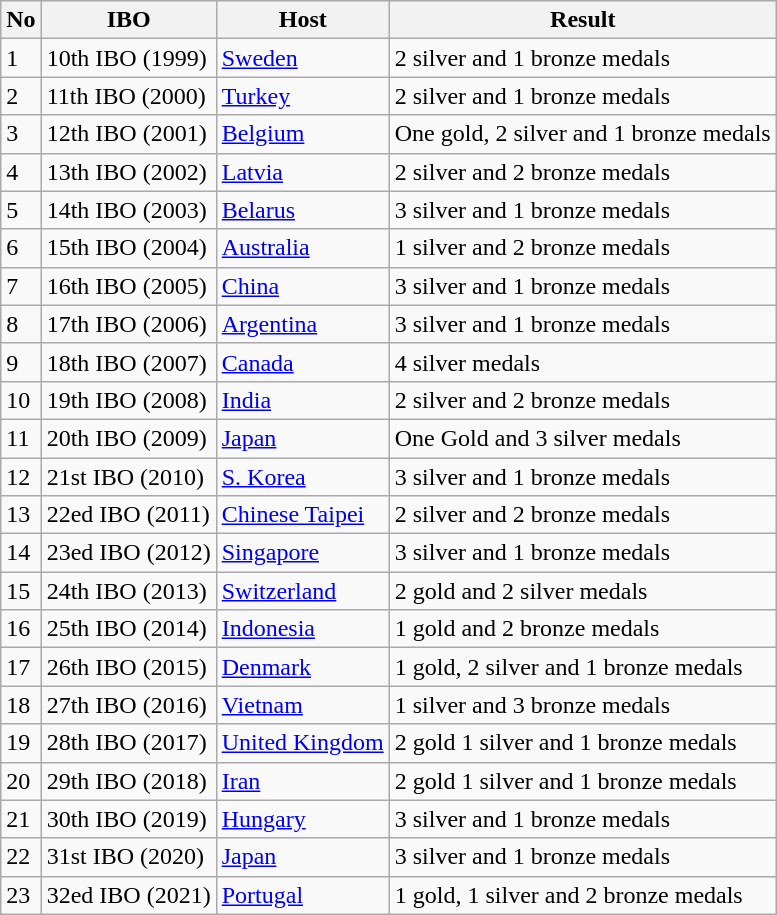<table class="wikitable" border="1">
<tr>
<th>No</th>
<th>IBO</th>
<th>Host</th>
<th>Result</th>
</tr>
<tr>
<td>1</td>
<td>10th IBO (1999)</td>
<td><a href='#'>Sweden</a></td>
<td>2 silver and 1 bronze medals</td>
</tr>
<tr>
<td>2</td>
<td>11th IBO (2000)</td>
<td><a href='#'>Turkey</a></td>
<td>2 silver and 1 bronze medals</td>
</tr>
<tr>
<td>3</td>
<td>12th IBO (2001)</td>
<td><a href='#'>Belgium</a></td>
<td>One gold, 2 silver and 1 bronze medals</td>
</tr>
<tr>
<td>4</td>
<td>13th IBO (2002)</td>
<td><a href='#'>Latvia</a></td>
<td>2 silver and 2 bronze medals</td>
</tr>
<tr>
<td>5</td>
<td>14th IBO (2003)</td>
<td><a href='#'>Belarus</a></td>
<td>3 silver and 1 bronze medals</td>
</tr>
<tr>
<td>6</td>
<td>15th IBO (2004)</td>
<td><a href='#'>Australia</a></td>
<td>1 silver and 2 bronze medals</td>
</tr>
<tr>
<td>7</td>
<td>16th IBO (2005)</td>
<td><a href='#'>China</a></td>
<td>3 silver and 1 bronze medals</td>
</tr>
<tr>
<td>8</td>
<td>17th IBO (2006)</td>
<td><a href='#'>Argentina</a></td>
<td>3 silver and 1 bronze medals</td>
</tr>
<tr>
<td>9</td>
<td>18th IBO (2007)</td>
<td><a href='#'>Canada</a></td>
<td>4 silver medals</td>
</tr>
<tr>
<td>10</td>
<td>19th IBO (2008)</td>
<td><a href='#'>India</a></td>
<td>2 silver and 2 bronze medals</td>
</tr>
<tr>
<td>11</td>
<td>20th IBO (2009)</td>
<td><a href='#'>Japan</a></td>
<td>One Gold and 3 silver medals</td>
</tr>
<tr>
<td>12</td>
<td>21st IBO (2010)</td>
<td><a href='#'>S. Korea</a></td>
<td>3 silver and 1 bronze medals</td>
</tr>
<tr>
<td>13</td>
<td>22ed IBO (2011)</td>
<td><a href='#'>Chinese Taipei</a></td>
<td>2 silver and 2 bronze medals</td>
</tr>
<tr>
<td>14</td>
<td>23ed IBO (2012)</td>
<td><a href='#'>Singapore</a></td>
<td>3 silver and 1 bronze medals </td>
</tr>
<tr>
<td>15</td>
<td>24th IBO (2013)</td>
<td><a href='#'>Switzerland</a></td>
<td>2 gold and 2 silver medals </td>
</tr>
<tr>
<td>16</td>
<td>25th IBO (2014)</td>
<td><a href='#'>Indonesia</a></td>
<td>1 gold and 2 bronze medals </td>
</tr>
<tr>
<td>17</td>
<td>26th IBO (2015)</td>
<td><a href='#'>Denmark</a></td>
<td>1 gold, 2 silver and 1 bronze medals </td>
</tr>
<tr>
<td>18</td>
<td>27th IBO (2016)</td>
<td><a href='#'>Vietnam</a></td>
<td>1 silver and 3 bronze medals</td>
</tr>
<tr>
<td>19</td>
<td>28th IBO (2017)</td>
<td><a href='#'>United Kingdom</a></td>
<td>2 gold 1 silver and 1 bronze medals</td>
</tr>
<tr>
<td>20</td>
<td>29th IBO (2018)</td>
<td><a href='#'>Iran</a></td>
<td>2 gold 1 silver and 1 bronze medals</td>
</tr>
<tr>
<td>21</td>
<td>30th IBO (2019)</td>
<td><a href='#'>Hungary</a></td>
<td>3 silver and 1 bronze medals</td>
</tr>
<tr>
<td>22</td>
<td>31st IBO (2020)</td>
<td><a href='#'>Japan</a></td>
<td>3 silver and 1 bronze medals</td>
</tr>
<tr>
<td>23</td>
<td>32ed IBO (2021)</td>
<td><a href='#'>Portugal</a></td>
<td>1 gold, 1 silver and 2 bronze medals</td>
</tr>
</table>
